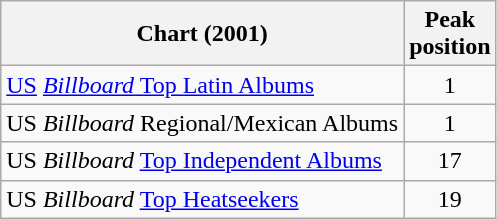<table class="wikitable">
<tr>
<th align="left">Chart (2001)</th>
<th align="left">Peak<br>position</th>
</tr>
<tr>
<td align="left"><a href='#'>US</a> <a href='#'><em>Billboard</em> Top Latin Albums</a></td>
<td align="center">1</td>
</tr>
<tr>
<td align="left">US <em>Billboard</em> Regional/Mexican Albums</td>
<td align="center">1</td>
</tr>
<tr>
<td align="left">US <em>Billboard</em> <a href='#'>Top Independent Albums</a></td>
<td align="center">17</td>
</tr>
<tr>
<td align="left">US <em>Billboard</em> <a href='#'>Top Heatseekers</a></td>
<td align="center">19</td>
</tr>
</table>
